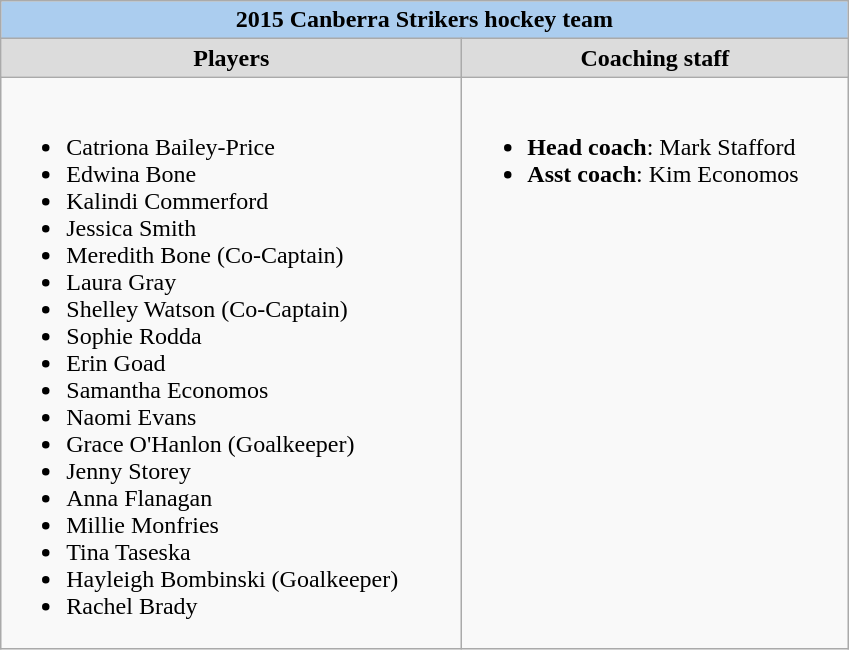<table class=wikitable>
<tr>
<td colspan=2 align=center bgcolor=#ABCDEF><strong>2015 Canberra Strikers hockey team</strong></td>
</tr>
<tr align=center>
<td width=300 bgcolor=gainsboro><strong>Players</strong></td>
<td width=250 bgcolor=gainsboro><strong>Coaching staff</strong></td>
</tr>
<tr>
<td><br><ul><li>Catriona Bailey-Price</li><li>Edwina Bone</li><li>Kalindi Commerford</li><li>Jessica Smith</li><li>Meredith Bone (Co-Captain)</li><li>Laura Gray</li><li>Shelley Watson (Co-Captain)</li><li>Sophie Rodda</li><li>Erin Goad</li><li>Samantha Economos</li><li>Naomi Evans</li><li>Grace O'Hanlon (Goalkeeper)</li><li>Jenny Storey</li><li>Anna Flanagan</li><li>Millie Monfries</li><li>Tina Taseska</li><li>Hayleigh Bombinski (Goalkeeper)</li><li>Rachel Brady</li></ul></td>
<td valign=top><br><ul><li><strong>Head coach</strong>: Mark Stafford</li><li><strong>Asst coach</strong>: Kim Economos</li></ul></td>
</tr>
</table>
